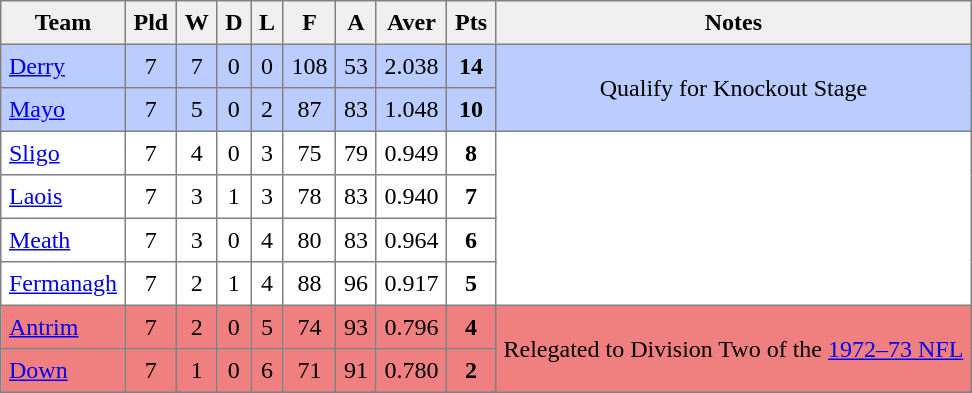<table style=border-collapse:collapse border=1 cellspacing=0 cellpadding=5>
<tr align=center bgcolor=#efefef>
<th>Team</th>
<th>Pld</th>
<th>W</th>
<th>D</th>
<th>L</th>
<th>F</th>
<th>A</th>
<th>Aver</th>
<th>Pts</th>
<th>Notes</th>
</tr>
<tr align=center style="background:#bbccff;">
<td style="text-align:left;"><a href='#'>Derry</a></td>
<td>7</td>
<td>7</td>
<td>0</td>
<td>0</td>
<td>108</td>
<td>53</td>
<td>2.038</td>
<td><strong>14</strong></td>
<td rowspan=2>Qualify for Knockout Stage</td>
</tr>
<tr align=center style="background:#bbccff;">
<td style="text-align:left;"><a href='#'>Mayo</a></td>
<td>7</td>
<td>5</td>
<td>0</td>
<td>2</td>
<td>87</td>
<td>83</td>
<td>1.048</td>
<td><strong>10</strong></td>
</tr>
<tr align=center style="background:#FFFFFF;">
<td style="text-align:left;"><a href='#'>Sligo</a></td>
<td>7</td>
<td>4</td>
<td>0</td>
<td>3</td>
<td>75</td>
<td>79</td>
<td>0.949</td>
<td><strong>8</strong></td>
<td rowspan=4></td>
</tr>
<tr align=center style="background:#FFFFFF;">
<td style="text-align:left;"><a href='#'>Laois</a></td>
<td>7</td>
<td>3</td>
<td>1</td>
<td>3</td>
<td>78</td>
<td>83</td>
<td>0.940</td>
<td><strong>7</strong></td>
</tr>
<tr align=center style="background:#FFFFFF;">
<td style="text-align:left;"><a href='#'>Meath</a></td>
<td>7</td>
<td>3</td>
<td>0</td>
<td>4</td>
<td>80</td>
<td>83</td>
<td>0.964</td>
<td><strong>6</strong></td>
</tr>
<tr align=center style="background:#FFFFFF;">
<td style="text-align:left;"><a href='#'>Fermanagh</a></td>
<td>7</td>
<td>2</td>
<td>1</td>
<td>4</td>
<td>88</td>
<td>96</td>
<td>0.917</td>
<td><strong>5</strong></td>
</tr>
<tr align=center style="background:#F08080">
<td style="text-align:left;"><a href='#'>Antrim</a></td>
<td>7</td>
<td>2</td>
<td>0</td>
<td>5</td>
<td>74</td>
<td>93</td>
<td>0.796</td>
<td><strong>4</strong></td>
<td rowspan=2>Relegated to Division Two of the <a href='#'>1972–73 NFL</a></td>
</tr>
<tr align=center style="background:#F08080">
<td style="text-align:left;"><a href='#'>Down</a></td>
<td>7</td>
<td>1</td>
<td>0</td>
<td>6</td>
<td>71</td>
<td>91</td>
<td>0.780</td>
<td><strong>2</strong></td>
</tr>
</table>
